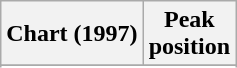<table class="wikitable sortable plainrowheaders" style="text-align:center">
<tr>
<th scope="col">Chart (1997)</th>
<th scope="col">Peak<br> position</th>
</tr>
<tr>
</tr>
<tr>
</tr>
<tr>
</tr>
</table>
